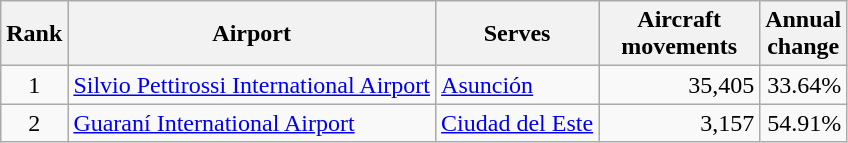<table class="wikitable sortable">
<tr>
<th>Rank</th>
<th>Airport</th>
<th>Serves</th>
<th style="width:100px">Aircraft<br>movements</th>
<th>Annual<br>change</th>
</tr>
<tr>
<td align="center">1</td>
<td><a href='#'>Silvio Pettirossi International Airport</a></td>
<td><a href='#'>Asunción</a></td>
<td align="right">35,405</td>
<td align="right">33.64%</td>
</tr>
<tr>
<td align="center">2</td>
<td><a href='#'>Guaraní International Airport</a></td>
<td><a href='#'>Ciudad del Este</a></td>
<td align="right">3,157</td>
<td align="right">54.91%</td>
</tr>
</table>
